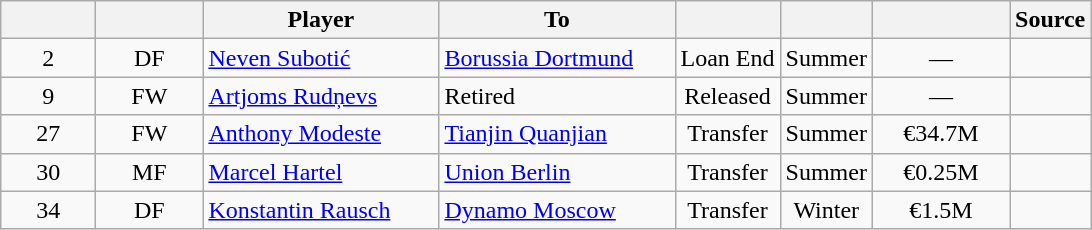<table class="wikitable" style="text-align:center;">
<tr>
<th style="width:56px;"></th>
<th style="width:64px;"></th>
<th style="width:150px;">Player</th>
<th style="width:150px;">To</th>
<th></th>
<th></th>
<th style="width:84px;"></th>
<th>Source</th>
</tr>
<tr>
<td>2</td>
<td>DF</td>
<td align="left"> <a href='#'>Neven Subotić</a></td>
<td style="text-align:left"> <a href='#'>Borussia Dortmund</a></td>
<td>Loan End</td>
<td>Summer</td>
<td>—</td>
<td></td>
</tr>
<tr>
<td>9</td>
<td>FW</td>
<td align="left"> <a href='#'>Artjoms Rudņevs</a></td>
<td style="text-align:left">Retired</td>
<td>Released</td>
<td>Summer</td>
<td>—</td>
<td></td>
</tr>
<tr>
<td>27</td>
<td>FW</td>
<td align="left"> <a href='#'>Anthony Modeste</a></td>
<td style="text-align:left"> <a href='#'>Tianjin Quanjian</a></td>
<td>Transfer</td>
<td>Summer</td>
<td>€34.7M</td>
<td></td>
</tr>
<tr>
<td>30</td>
<td>MF</td>
<td align="left"> <a href='#'>Marcel Hartel</a></td>
<td style="text-align:left"> <a href='#'>Union Berlin</a></td>
<td>Transfer</td>
<td>Summer</td>
<td>€0.25M</td>
<td></td>
</tr>
<tr>
<td>34</td>
<td>DF</td>
<td align="left"> <a href='#'>Konstantin Rausch</a></td>
<td style="text-align:left"> <a href='#'>Dynamo Moscow</a></td>
<td>Transfer</td>
<td>Winter</td>
<td>€1.5M</td>
<td></td>
</tr>
</table>
